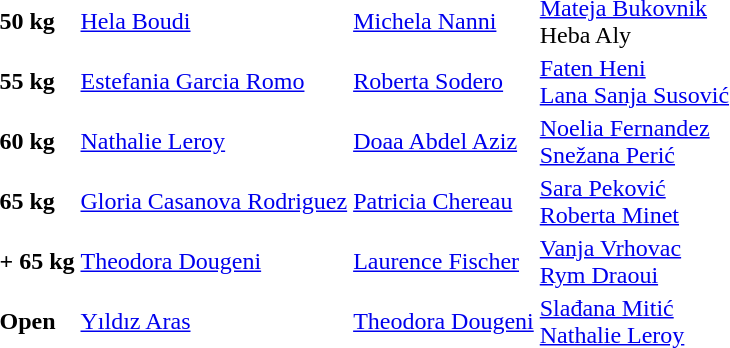<table>
<tr>
<td><strong>50 kg</strong></td>
<td> <a href='#'>Hela Boudi</a></td>
<td> <a href='#'>Michela Nanni</a></td>
<td> <a href='#'>Mateja Bukovnik</a> <br>  Heba Aly</td>
</tr>
<tr>
<td><strong>55 kg</strong></td>
<td> <a href='#'>Estefania Garcia Romo</a></td>
<td> <a href='#'>Roberta Sodero</a></td>
<td> <a href='#'>Faten Heni</a> <br>  <a href='#'>Lana Sanja Susović</a></td>
</tr>
<tr>
<td><strong>60 kg</strong></td>
<td> <a href='#'>Nathalie Leroy</a></td>
<td> <a href='#'>Doaa Abdel Aziz</a></td>
<td> <a href='#'>Noelia Fernandez</a> <br>  <a href='#'>Snežana Perić</a></td>
</tr>
<tr>
<td><strong>65 kg</strong></td>
<td> <a href='#'>Gloria Casanova Rodriguez</a></td>
<td> <a href='#'>Patricia Chereau</a></td>
<td> <a href='#'>Sara Peković</a> <br>  <a href='#'>Roberta Minet</a></td>
</tr>
<tr>
<td><strong>+ 65 kg</strong></td>
<td> <a href='#'>Theodora Dougeni</a></td>
<td> <a href='#'>Laurence Fischer</a></td>
<td> <a href='#'>Vanja Vrhovac</a> <br>  <a href='#'>Rym Draoui</a></td>
</tr>
<tr>
<td><strong>Open</strong></td>
<td> <a href='#'>Yıldız Aras</a></td>
<td> <a href='#'>Theodora Dougeni</a></td>
<td> <a href='#'>Slađana Mitić</a> <br>  <a href='#'>Nathalie Leroy</a></td>
</tr>
</table>
